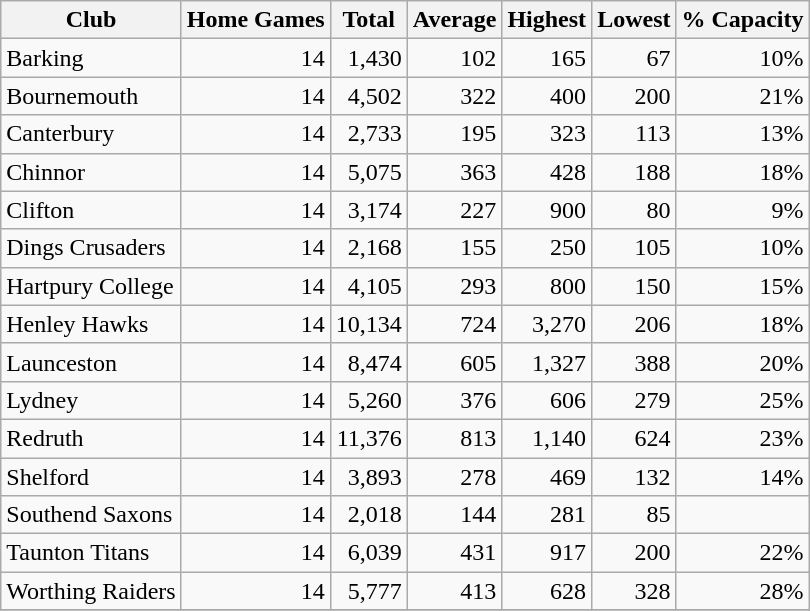<table class="wikitable sortable" style="text-align:right">
<tr>
<th>Club</th>
<th>Home Games</th>
<th>Total</th>
<th>Average</th>
<th>Highest</th>
<th>Lowest</th>
<th>% Capacity</th>
</tr>
<tr>
<td style="text-align:left">Barking</td>
<td>14</td>
<td>1,430</td>
<td>102</td>
<td>165</td>
<td>67</td>
<td>10%</td>
</tr>
<tr>
<td style="text-align:left">Bournemouth</td>
<td>14</td>
<td>4,502</td>
<td>322</td>
<td>400</td>
<td>200</td>
<td>21%</td>
</tr>
<tr>
<td style="text-align:left">Canterbury</td>
<td>14</td>
<td>2,733</td>
<td>195</td>
<td>323</td>
<td>113</td>
<td>13%</td>
</tr>
<tr>
<td style="text-align:left">Chinnor</td>
<td>14</td>
<td>5,075</td>
<td>363</td>
<td>428</td>
<td>188</td>
<td>18%</td>
</tr>
<tr>
<td style="text-align:left">Clifton</td>
<td>14</td>
<td>3,174</td>
<td>227</td>
<td>900</td>
<td>80</td>
<td>9%</td>
</tr>
<tr>
<td style="text-align:left">Dings Crusaders</td>
<td>14</td>
<td>2,168</td>
<td>155</td>
<td>250</td>
<td>105</td>
<td>10%</td>
</tr>
<tr>
<td style="text-align:left">Hartpury College</td>
<td>14</td>
<td>4,105</td>
<td>293</td>
<td>800</td>
<td>150</td>
<td>15%</td>
</tr>
<tr>
<td style="text-align:left">Henley Hawks</td>
<td>14</td>
<td>10,134</td>
<td>724</td>
<td>3,270</td>
<td>206</td>
<td>18%</td>
</tr>
<tr>
<td style="text-align:left">Launceston</td>
<td>14</td>
<td>8,474</td>
<td>605</td>
<td>1,327</td>
<td>388</td>
<td>20%</td>
</tr>
<tr>
<td style="text-align:left">Lydney</td>
<td>14</td>
<td>5,260</td>
<td>376</td>
<td>606</td>
<td>279</td>
<td>25%</td>
</tr>
<tr>
<td style="text-align:left">Redruth</td>
<td>14</td>
<td>11,376</td>
<td>813</td>
<td>1,140</td>
<td>624</td>
<td>23%</td>
</tr>
<tr>
<td style="text-align:left">Shelford</td>
<td>14</td>
<td>3,893</td>
<td>278</td>
<td>469</td>
<td>132</td>
<td>14%</td>
</tr>
<tr>
<td style="text-align:left">Southend Saxons</td>
<td>14</td>
<td>2,018</td>
<td>144</td>
<td>281</td>
<td>85</td>
<td></td>
</tr>
<tr>
<td style="text-align:left">Taunton Titans</td>
<td>14</td>
<td>6,039</td>
<td>431</td>
<td>917</td>
<td>200</td>
<td>22%</td>
</tr>
<tr>
<td style="text-align:left">Worthing Raiders</td>
<td>14</td>
<td>5,777</td>
<td>413</td>
<td>628</td>
<td>328</td>
<td>28%</td>
</tr>
<tr>
</tr>
</table>
